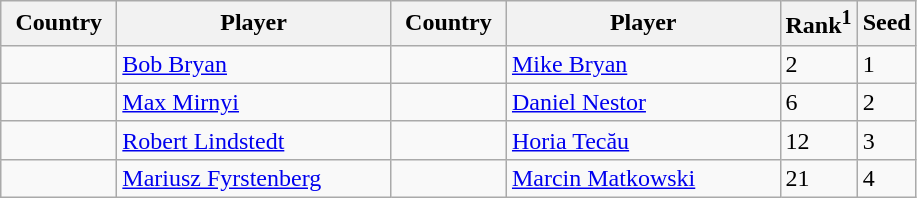<table class="sortable wikitable">
<tr>
<th width="70">Country</th>
<th width="175">Player</th>
<th width="70">Country</th>
<th width="175">Player</th>
<th>Rank<sup>1</sup></th>
<th>Seed</th>
</tr>
<tr>
<td></td>
<td><a href='#'>Bob Bryan</a></td>
<td></td>
<td><a href='#'>Mike Bryan</a></td>
<td>2</td>
<td>1</td>
</tr>
<tr>
<td></td>
<td><a href='#'>Max Mirnyi</a></td>
<td></td>
<td><a href='#'>Daniel Nestor</a></td>
<td>6</td>
<td>2</td>
</tr>
<tr>
<td></td>
<td><a href='#'>Robert Lindstedt</a></td>
<td></td>
<td><a href='#'>Horia Tecău</a></td>
<td>12</td>
<td>3</td>
</tr>
<tr>
<td></td>
<td><a href='#'>Mariusz Fyrstenberg</a></td>
<td></td>
<td><a href='#'>Marcin Matkowski</a></td>
<td>21</td>
<td>4</td>
</tr>
</table>
